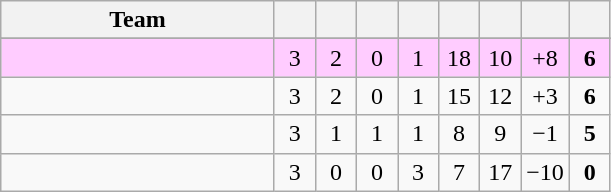<table class="wikitable" style="text-align: center;">
<tr>
<th style="width:175px;">Team</th>
<th width="20"></th>
<th width="20"></th>
<th width="20"></th>
<th width="20"></th>
<th width="20"></th>
<th width="20"></th>
<th width="20"></th>
<th width="20"></th>
</tr>
<tr>
</tr>
<tr style="background:#fcf;">
<td align=left></td>
<td>3</td>
<td>2</td>
<td>0</td>
<td>1</td>
<td>18</td>
<td>10</td>
<td>+8</td>
<td><strong>6</strong></td>
</tr>
<tr>
<td align=left></td>
<td>3</td>
<td>2</td>
<td>0</td>
<td>1</td>
<td>15</td>
<td>12</td>
<td>+3</td>
<td><strong>6</strong></td>
</tr>
<tr>
<td align=left></td>
<td>3</td>
<td>1</td>
<td>1</td>
<td>1</td>
<td>8</td>
<td>9</td>
<td>−1</td>
<td><strong>5</strong></td>
</tr>
<tr>
<td align=left></td>
<td>3</td>
<td>0</td>
<td>0</td>
<td>3</td>
<td>7</td>
<td>17</td>
<td>−10</td>
<td><strong>0</strong></td>
</tr>
</table>
